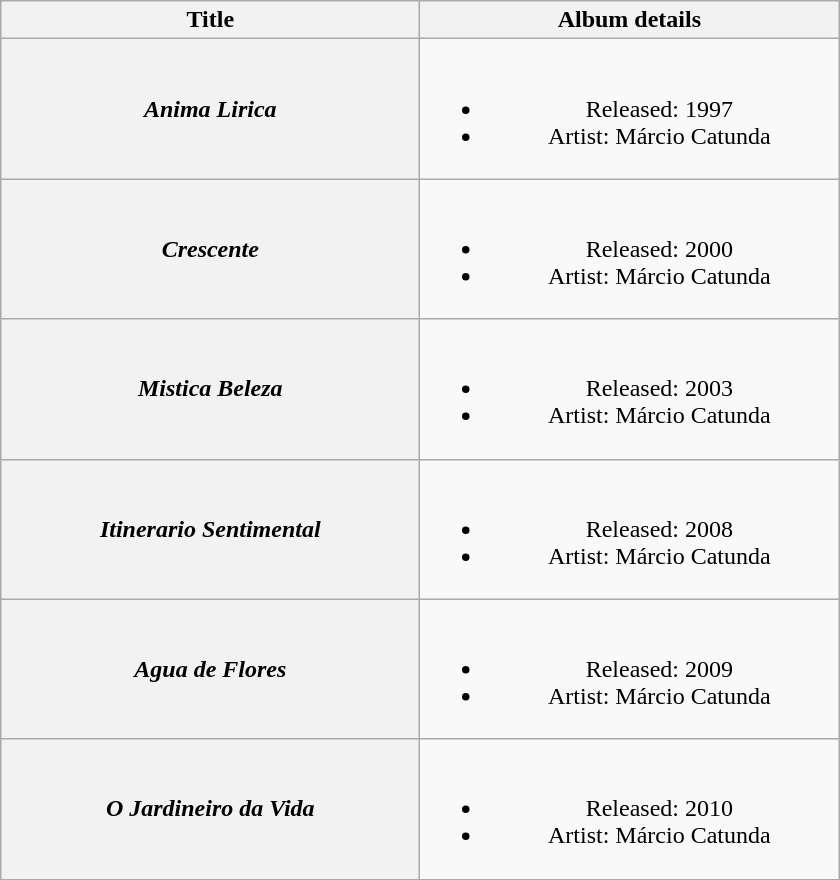<table class="wikitable plainrowheaders" style="text-align:center;">
<tr>
<th scope="col" style="width:17em;">Title</th>
<th scope="col" style="width:17em;">Album details</th>
</tr>
<tr>
<th scope="row"><em>Anima Lirica</em></th>
<td><br><ul><li>Released: 1997</li><li>Artist: Márcio Catunda</li></ul></td>
</tr>
<tr>
<th scope="row"><em>Crescente</em></th>
<td><br><ul><li>Released: 2000</li><li>Artist: Márcio Catunda</li></ul></td>
</tr>
<tr>
<th scope="row"><em>Mistica Beleza</em></th>
<td><br><ul><li>Released: 2003</li><li>Artist: Márcio Catunda</li></ul></td>
</tr>
<tr>
<th scope="row"><em>Itinerario Sentimental</em></th>
<td><br><ul><li>Released: 2008</li><li>Artist: Márcio Catunda</li></ul></td>
</tr>
<tr>
<th scope="row"><em>Agua de Flores</em></th>
<td><br><ul><li>Released: 2009</li><li>Artist: Márcio Catunda</li></ul></td>
</tr>
<tr>
<th scope="row"><em>O Jardineiro da Vida</em></th>
<td><br><ul><li>Released: 2010</li><li>Artist: Márcio Catunda</li></ul></td>
</tr>
<tr>
</tr>
</table>
